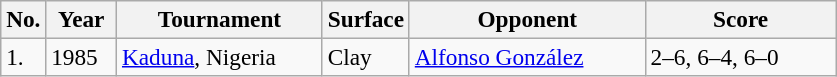<table class="sortable wikitable" style=font-size:97%>
<tr>
<th style="width:20px" class="unsortable">No.</th>
<th style="width:40px">Year</th>
<th style="width:130px">Tournament</th>
<th style="width:50px">Surface</th>
<th style="width:150px">Opponent</th>
<th style="width:120px" class="unsortable">Score</th>
</tr>
<tr>
<td>1.</td>
<td>1985</td>
<td><a href='#'>Kaduna</a>, Nigeria</td>
<td>Clay</td>
<td> <a href='#'>Alfonso González</a></td>
<td>2–6, 6–4, 6–0</td>
</tr>
</table>
